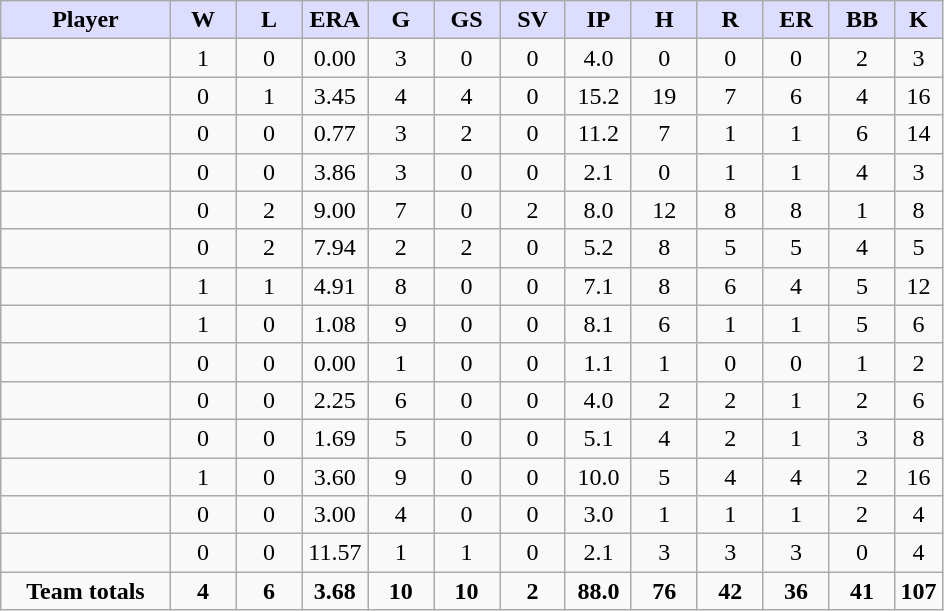<table class="wikitable" style="text-align:center;">
<tr>
<th style="background:#ddf; width:18%;"><strong>Player</strong></th>
<th style="background:#ddf; width:7%;"><strong>W</strong></th>
<th style="background:#ddf; width:7%;"><strong>L</strong></th>
<th style="background:#ddf; width:7%;"><strong>ERA</strong></th>
<th style="background:#ddf; width:7%;"><strong>G</strong></th>
<th style="background:#ddf; width:7%;"><strong>GS</strong></th>
<th style="background:#ddf; width:7%;"><strong>SV</strong></th>
<th style="background:#ddf; width:7%;"><strong>IP</strong></th>
<th style="background:#ddf; width:7%;"><strong>H</strong></th>
<th style="background:#ddf; width:7%;"><strong>R</strong></th>
<th style="background:#ddf; width:7%;"><strong>ER</strong></th>
<th style="background:#ddf; width:7%;"><strong>BB</strong></th>
<th style="background:#ddf; width:7%;"><strong>K</strong></th>
</tr>
<tr>
<td align=left></td>
<td>1</td>
<td>0</td>
<td>0.00</td>
<td>3</td>
<td>0</td>
<td>0</td>
<td>4.0</td>
<td>0</td>
<td>0</td>
<td>0</td>
<td>2</td>
<td>3</td>
</tr>
<tr>
<td align=left></td>
<td>0</td>
<td>1</td>
<td>3.45</td>
<td>4</td>
<td>4</td>
<td>0</td>
<td>15.2</td>
<td>19</td>
<td>7</td>
<td>6</td>
<td>4</td>
<td>16</td>
</tr>
<tr>
<td align=left></td>
<td>0</td>
<td>0</td>
<td>0.77</td>
<td>3</td>
<td>2</td>
<td>0</td>
<td>11.2</td>
<td>7</td>
<td>1</td>
<td>1</td>
<td>6</td>
<td>14</td>
</tr>
<tr>
<td align=left></td>
<td>0</td>
<td>0</td>
<td>3.86</td>
<td>3</td>
<td>0</td>
<td>0</td>
<td>2.1</td>
<td>0</td>
<td>1</td>
<td>1</td>
<td>4</td>
<td>3</td>
</tr>
<tr>
<td align=left></td>
<td>0</td>
<td>2</td>
<td>9.00</td>
<td>7</td>
<td>0</td>
<td>2</td>
<td>8.0</td>
<td>12</td>
<td>8</td>
<td>8</td>
<td>1</td>
<td>8</td>
</tr>
<tr>
<td align=left></td>
<td>0</td>
<td>2</td>
<td>7.94</td>
<td>2</td>
<td>2</td>
<td>0</td>
<td>5.2</td>
<td>8</td>
<td>5</td>
<td>5</td>
<td>4</td>
<td>5</td>
</tr>
<tr>
<td align=left></td>
<td>1</td>
<td>1</td>
<td>4.91</td>
<td>8</td>
<td>0</td>
<td>0</td>
<td>7.1</td>
<td>8</td>
<td>6</td>
<td>4</td>
<td>5</td>
<td>12</td>
</tr>
<tr>
<td align=left></td>
<td>1</td>
<td>0</td>
<td>1.08</td>
<td>9</td>
<td>0</td>
<td>0</td>
<td>8.1</td>
<td>6</td>
<td>1</td>
<td>1</td>
<td>5</td>
<td>6</td>
</tr>
<tr>
<td align=left></td>
<td>0</td>
<td>0</td>
<td>0.00</td>
<td>1</td>
<td>0</td>
<td>0</td>
<td>1.1</td>
<td>1</td>
<td>0</td>
<td>0</td>
<td>1</td>
<td>2</td>
</tr>
<tr>
<td align=left></td>
<td>0</td>
<td>0</td>
<td>2.25</td>
<td>6</td>
<td>0</td>
<td>0</td>
<td>4.0</td>
<td>2</td>
<td>2</td>
<td>1</td>
<td>2</td>
<td>6</td>
</tr>
<tr>
<td align=left></td>
<td>0</td>
<td>0</td>
<td>1.69</td>
<td>5</td>
<td>0</td>
<td>0</td>
<td>5.1</td>
<td>4</td>
<td>2</td>
<td>1</td>
<td>3</td>
<td>8</td>
</tr>
<tr>
<td align=left></td>
<td>1</td>
<td>0</td>
<td>3.60</td>
<td>9</td>
<td>0</td>
<td>0</td>
<td>10.0</td>
<td>5</td>
<td>4</td>
<td>4</td>
<td>2</td>
<td>16</td>
</tr>
<tr>
<td align=left></td>
<td>0</td>
<td>0</td>
<td>3.00</td>
<td>4</td>
<td>0</td>
<td>0</td>
<td>3.0</td>
<td>1</td>
<td>1</td>
<td>1</td>
<td>2</td>
<td>4</td>
</tr>
<tr>
<td align=left></td>
<td>0</td>
<td>0</td>
<td>11.57</td>
<td>1</td>
<td>1</td>
<td>0</td>
<td>2.1</td>
<td>3</td>
<td>3</td>
<td>3</td>
<td>0</td>
<td>4</td>
</tr>
<tr class= "sort bottom">
<td><strong>Team totals</strong></td>
<td><strong>4</strong></td>
<td><strong>6</strong></td>
<td><strong>3.68</strong></td>
<td><strong>10</strong></td>
<td><strong>10</strong></td>
<td><strong>2</strong></td>
<td><strong>88.0</strong></td>
<td><strong>76</strong></td>
<td><strong>42</strong></td>
<td><strong>36</strong></td>
<td><strong>41</strong></td>
<td><strong>107</strong></td>
</tr>
</table>
